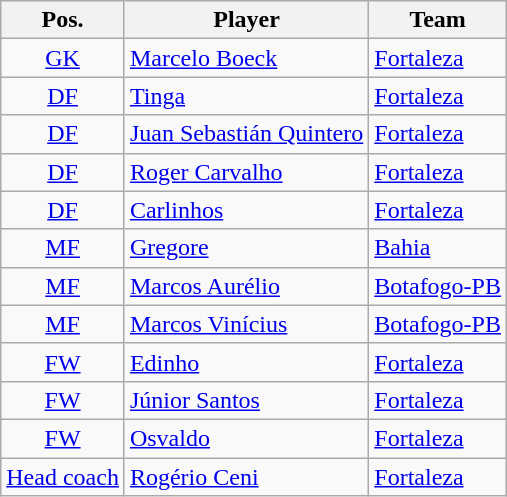<table class="wikitable">
<tr>
<th>Pos.</th>
<th>Player</th>
<th>Team</th>
</tr>
<tr>
<td style="text-align:center;" rowspan=><a href='#'>GK</a></td>
<td> <a href='#'>Marcelo Boeck</a></td>
<td> <a href='#'>Fortaleza</a></td>
</tr>
<tr>
<td style="text-align:center;" rowspan=><a href='#'>DF</a></td>
<td> <a href='#'>Tinga</a></td>
<td> <a href='#'>Fortaleza</a></td>
</tr>
<tr>
<td style="text-align:center;" rowspan=><a href='#'>DF</a></td>
<td> <a href='#'>Juan Sebastián Quintero</a></td>
<td> <a href='#'>Fortaleza</a></td>
</tr>
<tr>
<td style="text-align:center;" rowspan=><a href='#'>DF</a></td>
<td> <a href='#'>Roger Carvalho</a></td>
<td> <a href='#'>Fortaleza</a></td>
</tr>
<tr>
<td style="text-align:center;" rowspan=><a href='#'>DF</a></td>
<td> <a href='#'>Carlinhos</a></td>
<td> <a href='#'>Fortaleza</a></td>
</tr>
<tr>
<td style="text-align:center;" rowspan=><a href='#'>MF</a></td>
<td> <a href='#'>Gregore</a></td>
<td> <a href='#'>Bahia</a></td>
</tr>
<tr>
<td style="text-align:center;" rowspan=><a href='#'>MF</a></td>
<td> <a href='#'>Marcos Aurélio</a></td>
<td> <a href='#'>Botafogo-PB</a></td>
</tr>
<tr>
<td style="text-align:center;" rowspan=><a href='#'>MF</a></td>
<td> <a href='#'>Marcos Vinícius</a></td>
<td> <a href='#'>Botafogo-PB</a></td>
</tr>
<tr>
<td style="text-align:center;" rowspan=><a href='#'>FW</a></td>
<td> <a href='#'>Edinho</a>  </td>
<td> <a href='#'>Fortaleza</a></td>
</tr>
<tr>
<td style="text-align:center;" rowspan=><a href='#'>FW</a></td>
<td> <a href='#'>Júnior Santos</a> </td>
<td> <a href='#'>Fortaleza</a></td>
</tr>
<tr>
<td style="text-align:center;" rowspan=><a href='#'>FW</a></td>
<td> <a href='#'>Osvaldo</a></td>
<td> <a href='#'>Fortaleza</a></td>
</tr>
<tr>
<td style="text-align:center;" rowspan=><a href='#'>Head coach</a></td>
<td> <a href='#'>Rogério Ceni</a></td>
<td> <a href='#'>Fortaleza</a></td>
</tr>
</table>
